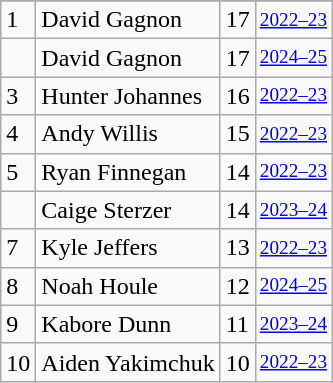<table class="wikitable">
<tr>
</tr>
<tr>
<td>1</td>
<td>David Gagnon</td>
<td>17</td>
<td style="font-size:80%;"><a href='#'>2022–23</a></td>
</tr>
<tr>
<td></td>
<td>David Gagnon</td>
<td>17</td>
<td style="font-size:80%;"><a href='#'>2024–25</a></td>
</tr>
<tr>
<td>3</td>
<td>Hunter Johannes</td>
<td>16</td>
<td style="font-size:80%;"><a href='#'>2022–23</a></td>
</tr>
<tr>
<td>4</td>
<td>Andy Willis</td>
<td>15</td>
<td style="font-size:80%;"><a href='#'>2022–23</a></td>
</tr>
<tr>
<td>5</td>
<td>Ryan Finnegan</td>
<td>14</td>
<td style="font-size:80%;"><a href='#'>2022–23</a></td>
</tr>
<tr>
<td></td>
<td>Caige Sterzer</td>
<td>14</td>
<td style="font-size:80%;"><a href='#'>2023–24</a></td>
</tr>
<tr>
<td>7</td>
<td>Kyle Jeffers</td>
<td>13</td>
<td style="font-size:80%;"><a href='#'>2022–23</a></td>
</tr>
<tr>
<td>8</td>
<td>Noah Houle</td>
<td>12</td>
<td style="font-size:80%;"><a href='#'>2024–25</a></td>
</tr>
<tr>
<td>9</td>
<td>Kabore Dunn</td>
<td>11</td>
<td style="font-size:80%;"><a href='#'>2023–24</a></td>
</tr>
<tr>
<td>10</td>
<td>Aiden Yakimchuk</td>
<td>10</td>
<td style="font-size:80%;"><a href='#'>2022–23</a></td>
</tr>
</table>
